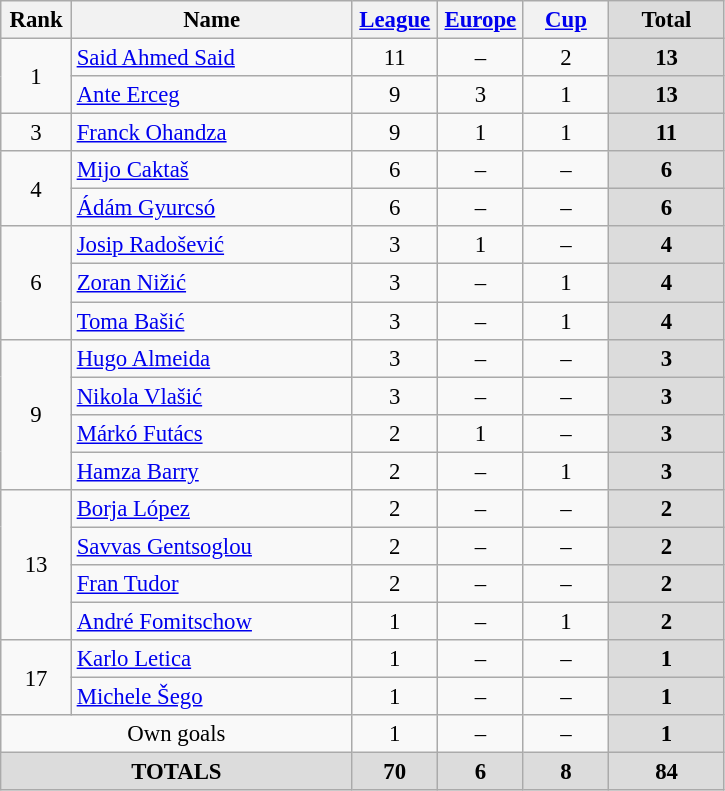<table class="wikitable" style="font-size: 95%; text-align: center;">
<tr>
<th width=40>Rank</th>
<th width=180>Name</th>
<th width=50><a href='#'>League</a></th>
<th width=50><a href='#'>Europe</a></th>
<th width=50><a href='#'>Cup</a></th>
<th width=70 style="background: #DCDCDC">Total</th>
</tr>
<tr>
<td rowspan=2>1</td>
<td style="text-align:left;"> <a href='#'>Said Ahmed Said</a></td>
<td>11</td>
<td>–</td>
<td>2</td>
<th style="background: #DCDCDC">13</th>
</tr>
<tr>
<td style="text-align:left;"> <a href='#'>Ante Erceg</a></td>
<td>9</td>
<td>3</td>
<td>1</td>
<th style="background: #DCDCDC">13</th>
</tr>
<tr>
<td rowspan=1>3</td>
<td style="text-align:left;"> <a href='#'>Franck Ohandza</a></td>
<td>9</td>
<td>1</td>
<td>1</td>
<th style="background: #DCDCDC">11</th>
</tr>
<tr>
<td rowspan=2>4</td>
<td style="text-align:left;"> <a href='#'>Mijo Caktaš</a></td>
<td>6</td>
<td>–</td>
<td>–</td>
<th style="background: #DCDCDC">6</th>
</tr>
<tr>
<td style="text-align:left;"> <a href='#'>Ádám Gyurcsó</a></td>
<td>6</td>
<td>–</td>
<td>–</td>
<th style="background: #DCDCDC">6</th>
</tr>
<tr>
<td rowspan=3>6</td>
<td style="text-align:left;"> <a href='#'>Josip Radošević</a></td>
<td>3</td>
<td>1</td>
<td>–</td>
<th style="background: #DCDCDC">4</th>
</tr>
<tr>
<td style="text-align:left;"> <a href='#'>Zoran Nižić</a></td>
<td>3</td>
<td>–</td>
<td>1</td>
<th style="background: #DCDCDC">4</th>
</tr>
<tr>
<td style="text-align:left;"> <a href='#'>Toma Bašić</a></td>
<td>3</td>
<td>–</td>
<td>1</td>
<th style="background: #DCDCDC">4</th>
</tr>
<tr>
<td rowspan=4>9</td>
<td style="text-align:left;"> <a href='#'>Hugo Almeida</a></td>
<td>3</td>
<td>–</td>
<td>–</td>
<th style="background: #DCDCDC">3</th>
</tr>
<tr>
<td style="text-align:left;"> <a href='#'>Nikola Vlašić</a></td>
<td>3</td>
<td>–</td>
<td>–</td>
<th style="background: #DCDCDC">3</th>
</tr>
<tr>
<td style="text-align:left;"> <a href='#'>Márkó Futács</a></td>
<td>2</td>
<td>1</td>
<td>–</td>
<th style="background: #DCDCDC">3</th>
</tr>
<tr>
<td style="text-align:left;"> <a href='#'>Hamza Barry</a></td>
<td>2</td>
<td>–</td>
<td>1</td>
<th style="background: #DCDCDC">3</th>
</tr>
<tr>
<td rowspan=4>13</td>
<td style="text-align:left;"> <a href='#'>Borja López</a></td>
<td>2</td>
<td>–</td>
<td>–</td>
<th style="background: #DCDCDC">2</th>
</tr>
<tr>
<td style="text-align:left;"> <a href='#'>Savvas Gentsoglou</a></td>
<td>2</td>
<td>–</td>
<td>–</td>
<th style="background: #DCDCDC">2</th>
</tr>
<tr>
<td style="text-align:left;"> <a href='#'>Fran Tudor</a></td>
<td>2</td>
<td>–</td>
<td>–</td>
<th style="background: #DCDCDC">2</th>
</tr>
<tr>
<td style="text-align:left;"> <a href='#'>André Fomitschow</a></td>
<td>1</td>
<td>–</td>
<td>1</td>
<th style="background: #DCDCDC">2</th>
</tr>
<tr>
<td rowspan=2>17</td>
<td style="text-align:left;"> <a href='#'>Karlo Letica</a></td>
<td>1</td>
<td>–</td>
<td>–</td>
<th style="background: #DCDCDC">1</th>
</tr>
<tr>
<td style="text-align:left;"> <a href='#'>Michele Šego</a></td>
<td>1</td>
<td>–</td>
<td>–</td>
<th style="background: #DCDCDC">1</th>
</tr>
<tr>
<td colspan=2 style="text-align:center;">Own goals</td>
<td>1</td>
<td>–</td>
<td>–</td>
<th style="background: #DCDCDC">1</th>
</tr>
<tr>
<th colspan="2" style="background: #DCDCDC">TOTALS</th>
<th style="background: #DCDCDC">70</th>
<th style="background: #DCDCDC">6</th>
<th style="background: #DCDCDC">8</th>
<th style="background: #DCDCDC">84</th>
</tr>
</table>
